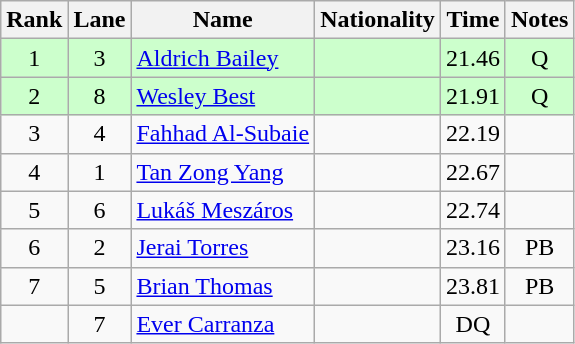<table class="wikitable sortable" style="text-align:center">
<tr>
<th>Rank</th>
<th>Lane</th>
<th>Name</th>
<th>Nationality</th>
<th>Time</th>
<th>Notes</th>
</tr>
<tr bgcolor=ccffcc>
<td>1</td>
<td>3</td>
<td align=left><a href='#'>Aldrich Bailey</a></td>
<td align=left></td>
<td>21.46</td>
<td>Q</td>
</tr>
<tr bgcolor=ccffcc>
<td>2</td>
<td>8</td>
<td align=left><a href='#'>Wesley Best</a></td>
<td align=left></td>
<td>21.91</td>
<td>Q</td>
</tr>
<tr>
<td>3</td>
<td>4</td>
<td align=left><a href='#'>Fahhad Al-Subaie</a></td>
<td align=left></td>
<td>22.19</td>
<td></td>
</tr>
<tr>
<td>4</td>
<td>1</td>
<td align=left><a href='#'>Tan Zong Yang</a></td>
<td align=left></td>
<td>22.67</td>
<td></td>
</tr>
<tr>
<td>5</td>
<td>6</td>
<td align=left><a href='#'>Lukáš Meszáros</a></td>
<td align=left></td>
<td>22.74</td>
<td></td>
</tr>
<tr>
<td>6</td>
<td>2</td>
<td align=left><a href='#'>Jerai Torres</a></td>
<td align=left></td>
<td>23.16</td>
<td>PB</td>
</tr>
<tr>
<td>7</td>
<td>5</td>
<td align=left><a href='#'>Brian Thomas</a></td>
<td align=left></td>
<td>23.81</td>
<td>PB</td>
</tr>
<tr>
<td></td>
<td>7</td>
<td align=left><a href='#'>Ever Carranza</a></td>
<td align=left></td>
<td>DQ</td>
<td></td>
</tr>
</table>
